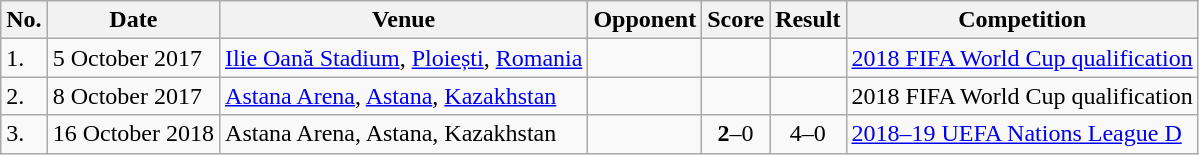<table class="wikitable" style="font-size:100%;">
<tr>
<th>No.</th>
<th>Date</th>
<th>Venue</th>
<th>Opponent</th>
<th>Score</th>
<th>Result</th>
<th>Competition</th>
</tr>
<tr>
<td>1.</td>
<td>5 October 2017</td>
<td><a href='#'>Ilie Oană Stadium</a>, <a href='#'>Ploiești</a>, <a href='#'>Romania</a></td>
<td></td>
<td></td>
<td></td>
<td><a href='#'>2018 FIFA World Cup qualification</a></td>
</tr>
<tr>
<td>2.</td>
<td>8 October 2017</td>
<td><a href='#'>Astana Arena</a>, <a href='#'>Astana</a>, <a href='#'>Kazakhstan</a></td>
<td></td>
<td></td>
<td></td>
<td>2018 FIFA World Cup qualification</td>
</tr>
<tr>
<td>3.</td>
<td>16 October 2018</td>
<td>Astana Arena, Astana, Kazakhstan</td>
<td></td>
<td align=center><strong>2</strong>–0</td>
<td align=center>4–0</td>
<td><a href='#'>2018–19 UEFA Nations League D</a></td>
</tr>
</table>
